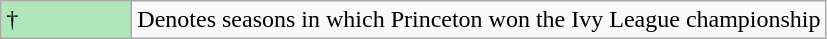<table class="wikitable">
<tr>
<td style="background:#afe6ba; width:5em;">†</td>
<td>Denotes seasons in which Princeton won the Ivy League championship</td>
</tr>
</table>
